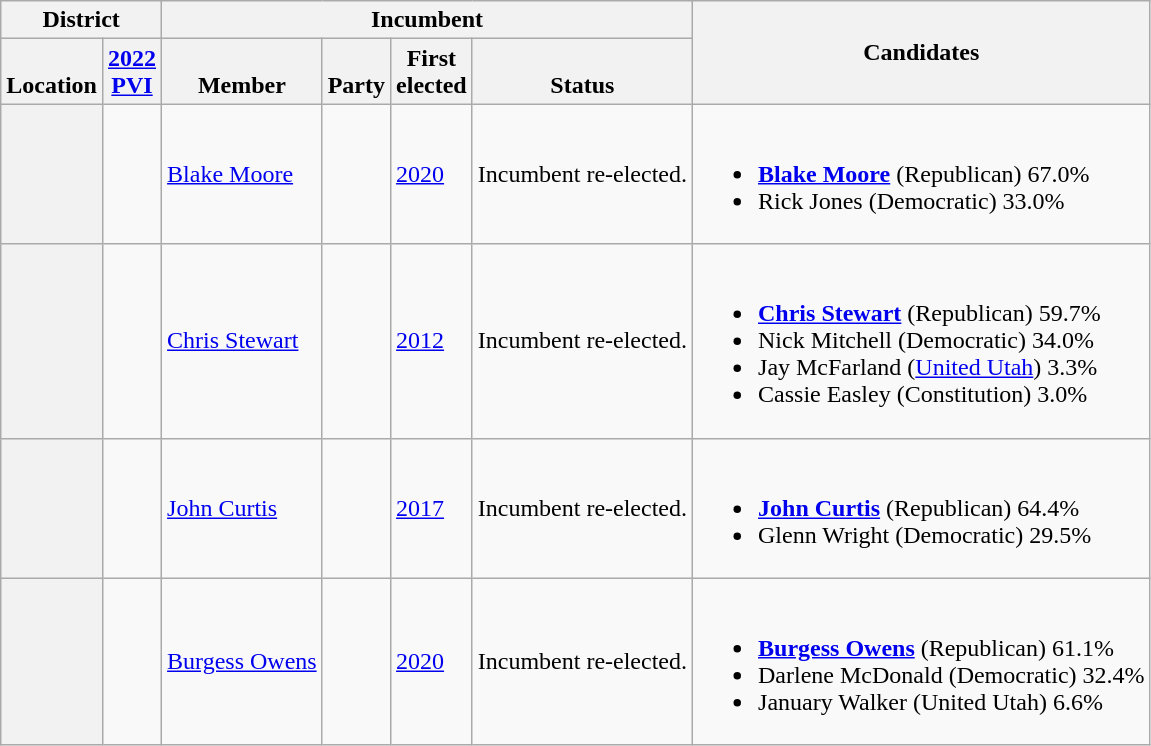<table class="wikitable sortable">
<tr>
<th colspan=2>District</th>
<th colspan=4>Incumbent</th>
<th rowspan=2 class="unsortable">Candidates</th>
</tr>
<tr valign=bottom>
<th>Location</th>
<th><a href='#'>2022<br>PVI</a></th>
<th>Member</th>
<th>Party</th>
<th>First<br>elected</th>
<th>Status</th>
</tr>
<tr>
<th></th>
<td></td>
<td><a href='#'>Blake Moore</a></td>
<td></td>
<td><a href='#'>2020</a></td>
<td>Incumbent re-elected.</td>
<td nowrap><br><ul><li> <strong><a href='#'>Blake Moore</a></strong> (Republican) 67.0%</li><li>Rick Jones (Democratic) 33.0%</li></ul></td>
</tr>
<tr>
<th></th>
<td></td>
<td><a href='#'>Chris Stewart</a></td>
<td></td>
<td><a href='#'>2012</a></td>
<td>Incumbent re-elected.</td>
<td nowrap><br><ul><li> <strong><a href='#'>Chris Stewart</a></strong> (Republican) 59.7%</li><li>Nick Mitchell (Democratic) 34.0%</li><li>Jay McFarland (<a href='#'>United Utah</a>) 3.3%</li><li>Cassie Easley (Constitution) 3.0%</li></ul></td>
</tr>
<tr>
<th></th>
<td></td>
<td><a href='#'>John Curtis</a></td>
<td></td>
<td><a href='#'>2017 </a></td>
<td>Incumbent re-elected.</td>
<td nowrap><br><ul><li> <strong><a href='#'>John Curtis</a></strong> (Republican) 64.4%</li><li>Glenn Wright (Democratic) 29.5%</li></ul></td>
</tr>
<tr>
<th></th>
<td></td>
<td><a href='#'>Burgess Owens</a></td>
<td></td>
<td><a href='#'>2020</a></td>
<td>Incumbent re-elected.</td>
<td nowrap><br><ul><li> <strong><a href='#'>Burgess Owens</a></strong> (Republican) 61.1%</li><li>Darlene McDonald (Democratic) 32.4%</li><li>January Walker (United Utah) 6.6%</li></ul></td>
</tr>
</table>
